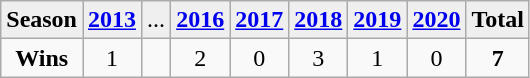<table class="wikitable">
<tr bgcolor=efefef align=center>
<td><strong>Season</strong></td>
<td><a href='#'><strong>2013</strong></a></td>
<td>...</td>
<td><a href='#'><strong>2016</strong></a></td>
<td><a href='#'><strong>2017</strong></a></td>
<td><a href='#'><strong>2018</strong></a></td>
<td><a href='#'><strong>2019</strong></a></td>
<td><a href='#'><strong>2020</strong></a></td>
<td><strong>Total</strong></td>
</tr>
<tr align=center>
<td><strong>Wins</strong></td>
<td>1</td>
<td></td>
<td>2</td>
<td>0</td>
<td>3</td>
<td>1</td>
<td>0</td>
<td><strong>7</strong></td>
</tr>
</table>
